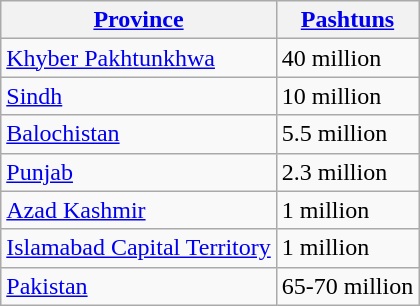<table class="wikitable">
<tr>
<th><a href='#'>Province</a></th>
<th><a href='#'>Pashtuns</a></th>
</tr>
<tr>
<td> <a href='#'>Khyber Pakhtunkhwa</a></td>
<td>40 million</td>
</tr>
<tr>
<td> <a href='#'>Sindh</a></td>
<td>10 million</td>
</tr>
<tr =>
<td> <a href='#'>Balochistan</a></td>
<td>5.5 million </td>
</tr>
<tr>
<td> <a href='#'>Punjab</a></td>
<td>2.3 million </td>
</tr>
<tr>
<td> <a href='#'>Azad Kashmir</a></td>
<td>1 million </td>
</tr>
<tr>
<td> <a href='#'>Islamabad Capital Territory</a></td>
<td>1 million </td>
</tr>
<tr>
<td> <a href='#'>Pakistan</a></td>
<td>65-70 million</td>
</tr>
</table>
